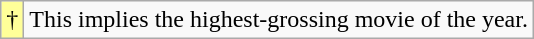<table class="wikitable">
<tr>
<td style="background-color:#FFFF99">†</td>
<td>This implies the highest-grossing movie of the year.</td>
</tr>
</table>
